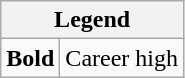<table class="wikitable mw-collapsible mw-collapsed">
<tr>
<th colspan="2">Legend</th>
</tr>
<tr>
<td><strong>Bold</strong></td>
<td>Career high</td>
</tr>
</table>
